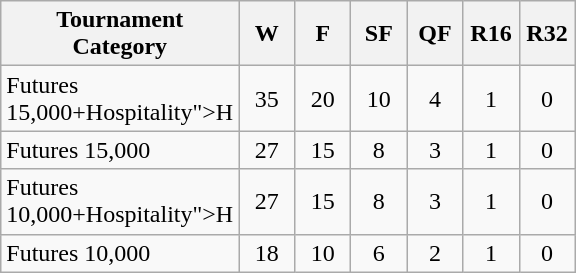<table class="wikitable" style=text-align:center;>
<tr>
<th width=150>Tournament Category</th>
<th width=30>W</th>
<th width=30>F</th>
<th width=30>SF</th>
<th width=30>QF</th>
<th width=30>R16</th>
<th width=30>R32</th>
</tr>
<tr>
<td align=left>Futures 15,000+<abbr>Hospitality</nowiki>">H</abbr></td>
<td>35</td>
<td>20</td>
<td>10</td>
<td>4</td>
<td>1</td>
<td>0</td>
</tr>
<tr>
<td align=left>Futures 15,000</td>
<td>27</td>
<td>15</td>
<td>8</td>
<td>3</td>
<td>1</td>
<td>0</td>
</tr>
<tr>
<td align=left>Futures 10,000+<abbr>Hospitality</nowiki>">H</abbr></td>
<td>27</td>
<td>15</td>
<td>8</td>
<td>3</td>
<td>1</td>
<td>0</td>
</tr>
<tr>
<td align=left>Futures 10,000</td>
<td>18</td>
<td>10</td>
<td>6</td>
<td>2</td>
<td>1</td>
<td>0</td>
</tr>
</table>
